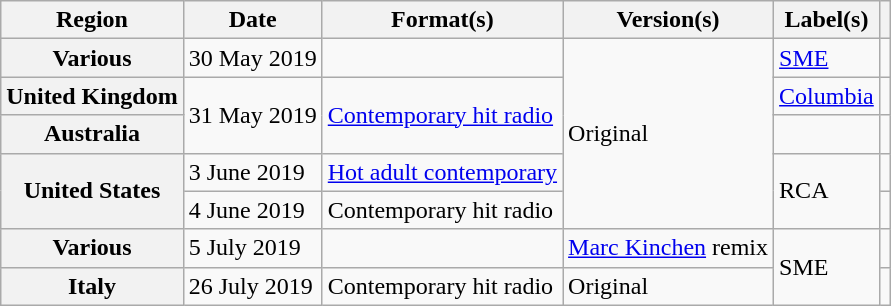<table class="wikitable plainrowheaders">
<tr>
<th scope="col">Region</th>
<th scope="col">Date</th>
<th scope="col">Format(s)</th>
<th scope="col">Version(s)</th>
<th scope="col">Label(s)</th>
<th scope="col"></th>
</tr>
<tr>
<th scope="row">Various</th>
<td>30 May 2019</td>
<td></td>
<td rowspan="5">Original</td>
<td><a href='#'>SME</a></td>
<td style="text-align:center;"></td>
</tr>
<tr>
<th scope="row">United Kingdom</th>
<td rowspan="2">31 May 2019</td>
<td rowspan="2"><a href='#'>Contemporary hit radio</a></td>
<td><a href='#'>Columbia</a></td>
<td style="text-align:center;"></td>
</tr>
<tr>
<th scope="row">Australia</th>
<td></td>
<td style="text-align:center;"></td>
</tr>
<tr>
<th scope="row" rowspan="2">United States</th>
<td>3 June 2019</td>
<td><a href='#'>Hot adult contemporary</a></td>
<td rowspan="2">RCA</td>
<td style="text-align:center;"></td>
</tr>
<tr>
<td>4 June 2019</td>
<td>Contemporary hit radio</td>
<td style="text-align:center;"></td>
</tr>
<tr>
<th scope="row">Various</th>
<td>5 July 2019</td>
<td></td>
<td><a href='#'>Marc Kinchen</a> remix</td>
<td rowspan="2">SME</td>
<td style="text-align:center;"></td>
</tr>
<tr>
<th scope="row">Italy</th>
<td>26 July 2019</td>
<td>Contemporary hit radio</td>
<td>Original</td>
<td style="text-align:center;"></td>
</tr>
</table>
